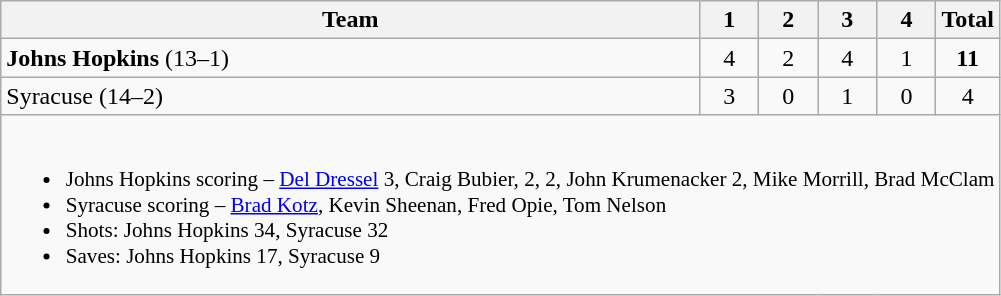<table class="wikitable" style="text-align:center; max-width:45em">
<tr>
<th>Team</th>
<th style="width:2em">1</th>
<th style="width:2em">2</th>
<th style="width:2em">3</th>
<th style="width:2em">4</th>
<th style="width:2em">Total</th>
</tr>
<tr>
<td style="text-align:left"><strong>Johns Hopkins</strong> (13–1)</td>
<td>4</td>
<td>2</td>
<td>4</td>
<td>1</td>
<td><strong>11</strong></td>
</tr>
<tr>
<td style="text-align:left">Syracuse (14–2)</td>
<td>3</td>
<td>0</td>
<td>1</td>
<td>0</td>
<td>4</td>
</tr>
<tr>
<td colspan=6 style="font-size:88%; text-align:left"><br><ul><li>Johns Hopkins scoring – <a href='#'>Del Dressel</a> 3, Craig Bubier, 2,  2, John Krumenacker 2, Mike Morrill, Brad McClam</li><li>Syracuse scoring – <a href='#'>Brad Kotz</a>, Kevin Sheenan, Fred Opie, Tom Nelson</li><li>Shots: Johns Hopkins 34, Syracuse 32</li><li>Saves: Johns Hopkins 17, Syracuse 9</li></ul></td>
</tr>
</table>
